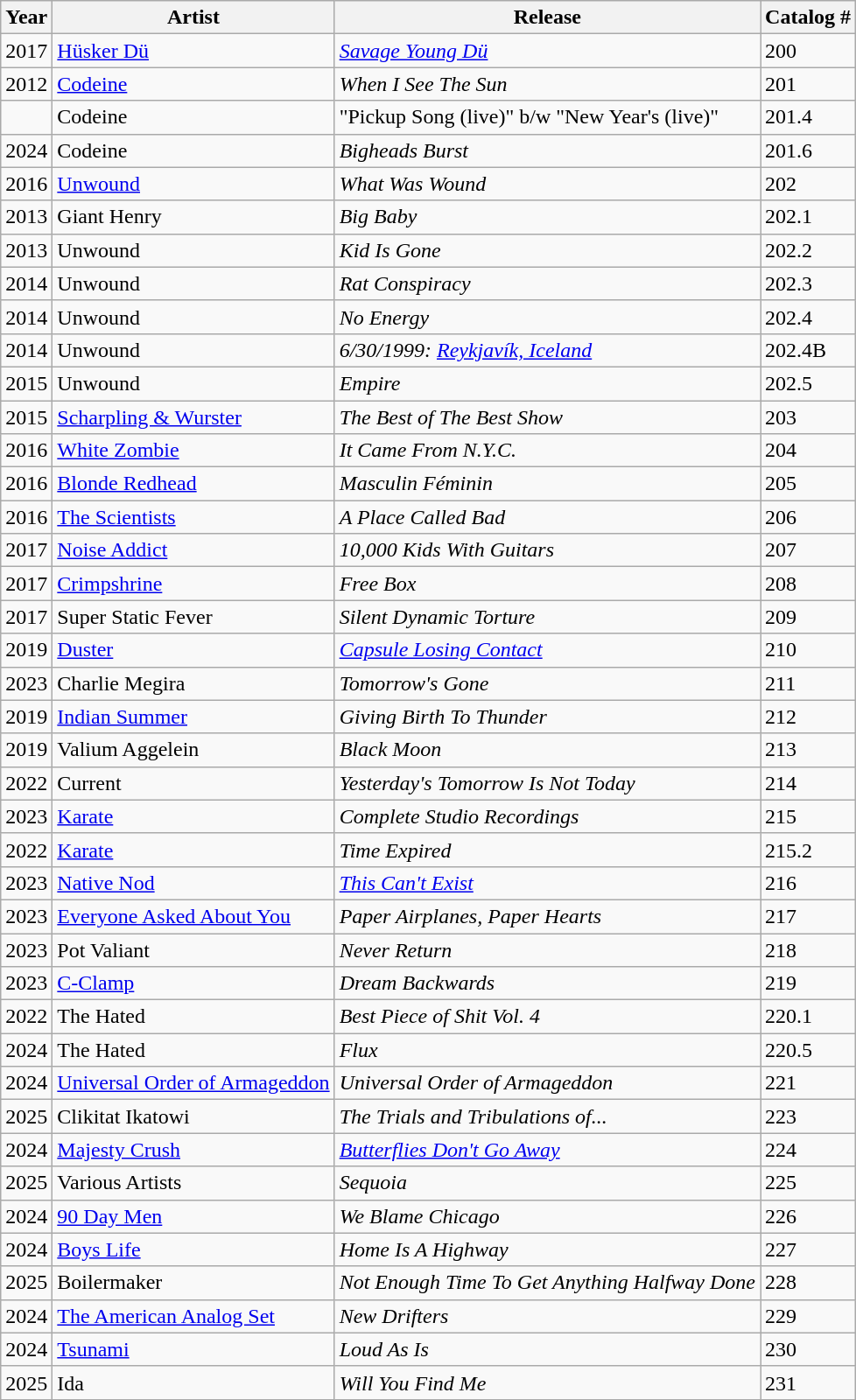<table class="wikitable sortable">
<tr>
<th>Year</th>
<th>Artist</th>
<th>Release</th>
<th>Catalog #</th>
</tr>
<tr>
<td>2017</td>
<td><a href='#'>Hüsker Dü</a></td>
<td><em><a href='#'>Savage Young Dü</a></em></td>
<td>200</td>
</tr>
<tr>
<td>2012</td>
<td><a href='#'>Codeine</a></td>
<td><em>When I See The Sun</em></td>
<td>201</td>
</tr>
<tr>
<td></td>
<td>Codeine</td>
<td>"Pickup Song (live)" b/w "New Year's (live)"</td>
<td>201.4</td>
</tr>
<tr>
<td>2024</td>
<td>Codeine</td>
<td><em>Bigheads Burst</em></td>
<td>201.6</td>
</tr>
<tr>
<td>2016</td>
<td><a href='#'>Unwound</a></td>
<td><em>What Was Wound</em></td>
<td>202</td>
</tr>
<tr>
<td>2013</td>
<td>Giant Henry</td>
<td><em>Big Baby</em></td>
<td>202.1</td>
</tr>
<tr>
<td>2013</td>
<td>Unwound</td>
<td><em>Kid Is Gone</em></td>
<td>202.2</td>
</tr>
<tr>
<td>2014</td>
<td>Unwound</td>
<td><em>Rat Conspiracy</em></td>
<td>202.3</td>
</tr>
<tr>
<td>2014</td>
<td>Unwound</td>
<td><em>No Energy</em></td>
<td>202.4</td>
</tr>
<tr>
<td>2014</td>
<td>Unwound</td>
<td><em>6/30/1999: <a href='#'>Reykjavík, Iceland</a></em></td>
<td>202.4B</td>
</tr>
<tr>
<td>2015</td>
<td>Unwound</td>
<td><em>Empire</em></td>
<td>202.5</td>
</tr>
<tr>
<td>2015</td>
<td><a href='#'>Scharpling & Wurster</a></td>
<td><em>The Best of The Best Show</em></td>
<td>203</td>
</tr>
<tr>
<td>2016</td>
<td><a href='#'>White Zombie</a></td>
<td><em>It Came From N.Y.C.</em></td>
<td>204</td>
</tr>
<tr>
<td>2016</td>
<td><a href='#'>Blonde Redhead</a></td>
<td><em>Masculin Féminin</em></td>
<td>205</td>
</tr>
<tr>
<td>2016</td>
<td><a href='#'>The Scientists</a></td>
<td><em>A Place Called Bad</em></td>
<td>206</td>
</tr>
<tr>
<td>2017</td>
<td><a href='#'>Noise Addict</a></td>
<td><em>10,000 Kids With Guitars</em></td>
<td>207</td>
</tr>
<tr>
<td>2017</td>
<td><a href='#'>Crimpshrine</a></td>
<td><em>Free Box</em></td>
<td>208</td>
</tr>
<tr>
<td>2017</td>
<td>Super Static Fever</td>
<td><em>Silent Dynamic Torture</em></td>
<td>209</td>
</tr>
<tr>
<td>2019</td>
<td><a href='#'>Duster</a></td>
<td><em><a href='#'>Capsule Losing Contact</a></em></td>
<td>210</td>
</tr>
<tr>
<td>2023</td>
<td>Charlie Megira</td>
<td><em>Tomorrow's Gone</em></td>
<td>211</td>
</tr>
<tr>
<td>2019</td>
<td><a href='#'>Indian Summer</a></td>
<td><em>Giving Birth To Thunder</em></td>
<td>212</td>
</tr>
<tr>
<td>2019</td>
<td>Valium Aggelein</td>
<td><em>Black Moon</em></td>
<td>213</td>
</tr>
<tr>
<td>2022</td>
<td>Current</td>
<td><em>Yesterday's Tomorrow Is Not Today</em></td>
<td>214</td>
</tr>
<tr>
<td>2023</td>
<td><a href='#'>Karate</a></td>
<td><em>Complete Studio Recordings</em></td>
<td>215</td>
</tr>
<tr>
<td>2022</td>
<td><a href='#'>Karate</a></td>
<td><em>Time Expired</em></td>
<td>215.2</td>
</tr>
<tr>
<td>2023</td>
<td><a href='#'>Native Nod</a></td>
<td><em><a href='#'>This Can't Exist</a></em></td>
<td>216</td>
</tr>
<tr>
<td>2023</td>
<td><a href='#'>Everyone Asked About You</a></td>
<td><em>Paper Airplanes, Paper Hearts</em></td>
<td>217</td>
</tr>
<tr>
<td>2023</td>
<td>Pot Valiant</td>
<td><em>Never Return</em></td>
<td>218</td>
</tr>
<tr>
<td>2023</td>
<td><a href='#'>C-Clamp</a></td>
<td><em>Dream Backwards</em></td>
<td>219</td>
</tr>
<tr>
<td>2022</td>
<td>The Hated</td>
<td><em>Best Piece of Shit Vol. 4</em></td>
<td>220.1</td>
</tr>
<tr>
<td>2024</td>
<td>The Hated</td>
<td><em>Flux</em></td>
<td>220.5</td>
</tr>
<tr>
<td>2024</td>
<td><a href='#'>Universal Order of Armageddon</a></td>
<td><em>Universal Order of Armageddon</em></td>
<td>221</td>
</tr>
<tr>
<td>2025</td>
<td>Clikitat Ikatowi</td>
<td><em>The Trials and Tribulations of...</em></td>
<td>223</td>
</tr>
<tr>
<td>2024</td>
<td><a href='#'>Majesty Crush</a></td>
<td><em><a href='#'>Butterflies Don't Go Away</a></em></td>
<td>224</td>
</tr>
<tr>
<td>2025</td>
<td>Various Artists</td>
<td><em>Sequoia</em></td>
<td>225</td>
</tr>
<tr>
<td>2024</td>
<td><a href='#'>90 Day Men</a></td>
<td><em>We Blame Chicago</em></td>
<td>226</td>
</tr>
<tr>
<td>2024</td>
<td><a href='#'>Boys Life</a></td>
<td><em>Home Is A Highway</em></td>
<td>227</td>
</tr>
<tr>
<td>2025</td>
<td>Boilermaker</td>
<td><em>Not Enough Time To Get Anything Halfway Done</em></td>
<td>228</td>
</tr>
<tr>
<td>2024</td>
<td><a href='#'>The American Analog Set</a></td>
<td><em>New Drifters</em></td>
<td>229</td>
</tr>
<tr>
<td>2024</td>
<td><a href='#'>Tsunami</a></td>
<td><em>Loud As Is</em></td>
<td>230</td>
</tr>
<tr>
<td>2025</td>
<td>Ida</td>
<td><em>Will You Find Me</em></td>
<td>231</td>
</tr>
</table>
